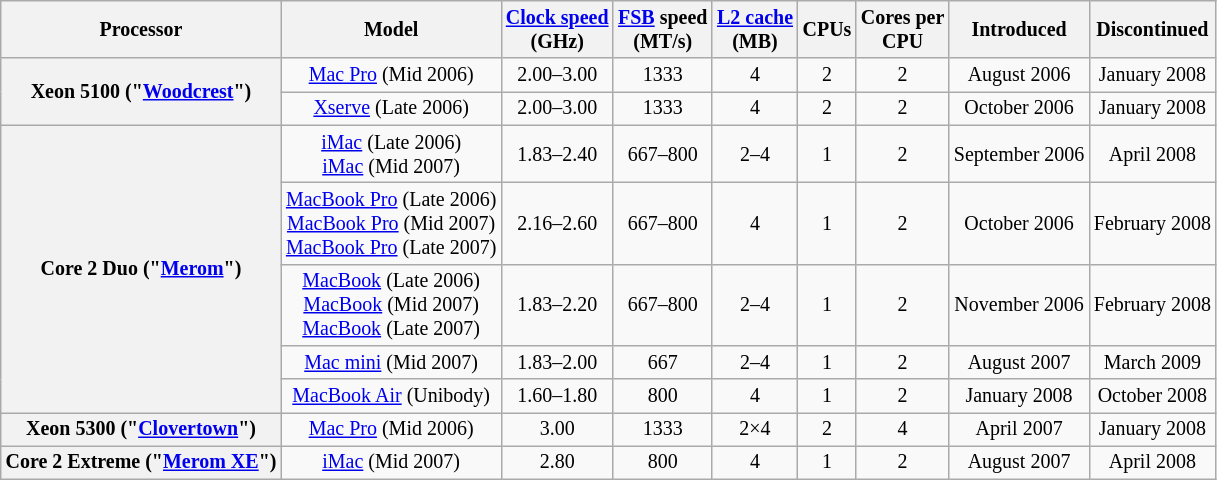<table class="wikitable sortable" style="font-size:smaller; text-align:center">
<tr>
<th>Processor</th>
<th>Model</th>
<th><a href='#'>Clock speed</a><br>(GHz)</th>
<th><a href='#'>FSB</a> speed<br>(MT/s)</th>
<th><a href='#'>L2 cache</a><br>(MB)</th>
<th>CPUs</th>
<th>Cores per<br>CPU</th>
<th>Introduced</th>
<th>Discontinued</th>
</tr>
<tr>
<th rowspan=2>Xeon 5100 ("<a href='#'>Woodcrest</a>")</th>
<td><a href='#'>Mac Pro</a> (Mid 2006)</td>
<td>2.00–3.00</td>
<td>1333</td>
<td>4</td>
<td>2</td>
<td>2</td>
<td>August 2006</td>
<td>January 2008</td>
</tr>
<tr>
<td><a href='#'>Xserve</a> (Late 2006)</td>
<td>2.00–3.00</td>
<td>1333</td>
<td>4</td>
<td>2</td>
<td>2</td>
<td>October 2006</td>
<td>January 2008</td>
</tr>
<tr>
<th rowspan=5>Core 2 Duo ("<a href='#'>Merom</a>")</th>
<td><a href='#'>iMac</a> (Late 2006)<br><a href='#'>iMac</a> (Mid 2007)</td>
<td>1.83–2.40</td>
<td>667–800</td>
<td>2–4</td>
<td>1</td>
<td>2</td>
<td>September 2006</td>
<td>April 2008</td>
</tr>
<tr>
<td><a href='#'>MacBook Pro</a> (Late 2006)<br><a href='#'>MacBook Pro</a> (Mid 2007)<br><a href='#'>MacBook Pro</a> (Late 2007)</td>
<td>2.16–2.60</td>
<td>667–800</td>
<td>4</td>
<td>1</td>
<td>2</td>
<td>October 2006</td>
<td>February 2008</td>
</tr>
<tr>
<td><a href='#'>MacBook</a> (Late 2006)<br><a href='#'>MacBook</a> (Mid 2007)<br><a href='#'>MacBook</a> (Late 2007)</td>
<td>1.83–2.20</td>
<td>667–800</td>
<td>2–4</td>
<td>1</td>
<td>2</td>
<td>November 2006</td>
<td>February 2008</td>
</tr>
<tr>
<td><a href='#'>Mac mini</a> (Mid 2007)</td>
<td>1.83–2.00</td>
<td>667</td>
<td>2–4</td>
<td>1</td>
<td>2</td>
<td>August 2007</td>
<td>March 2009</td>
</tr>
<tr>
<td><a href='#'>MacBook Air</a> (Unibody)</td>
<td>1.60–1.80</td>
<td>800</td>
<td>4</td>
<td>1</td>
<td>2</td>
<td>January 2008</td>
<td>October 2008</td>
</tr>
<tr>
<th>Xeon 5300 ("<a href='#'>Clovertown</a>")</th>
<td><a href='#'>Mac Pro</a> (Mid 2006)</td>
<td>3.00</td>
<td>1333</td>
<td>2×4</td>
<td>2</td>
<td>4</td>
<td>April 2007</td>
<td>January 2008</td>
</tr>
<tr>
<th>Core 2 Extreme ("<a href='#'>Merom XE</a>")</th>
<td><a href='#'>iMac</a> (Mid 2007)</td>
<td>2.80</td>
<td>800</td>
<td>4</td>
<td>1</td>
<td>2</td>
<td>August 2007</td>
<td>April 2008</td>
</tr>
</table>
